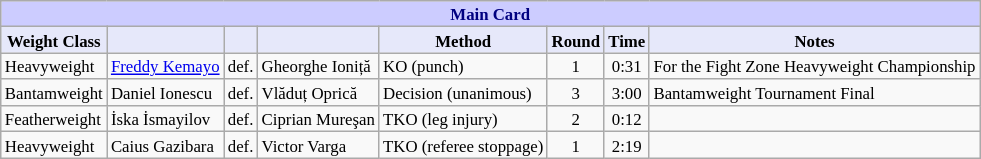<table class="wikitable" style="font-size: 70%;">
<tr>
<th colspan="8" style="background-color: #ccf; color: #000080; text-align: center;"><strong>Main Card</strong></th>
</tr>
<tr>
<th colspan="1" style="background-color: #E6E8FA; color: #000000; text-align: center;">Weight Class</th>
<th colspan="1" style="background-color: #E6E8FA; color: #000000; text-align: center;"></th>
<th colspan="1" style="background-color: #E6E8FA; color: #000000; text-align: center;"></th>
<th colspan="1" style="background-color: #E6E8FA; color: #000000; text-align: center;"></th>
<th colspan="1" style="background-color: #E6E8FA; color: #000000; text-align: center;">Method</th>
<th colspan="1" style="background-color: #E6E8FA; color: #000000; text-align: center;">Round</th>
<th colspan="1" style="background-color: #E6E8FA; color: #000000; text-align: center;">Time</th>
<th colspan="1" style="background-color: #E6E8FA; color: #000000; text-align: center;">Notes</th>
</tr>
<tr>
<td>Heavyweight</td>
<td> <a href='#'>Freddy Kemayo</a></td>
<td align=center>def.</td>
<td> Gheorghe Ioniță</td>
<td>KO (punch)</td>
<td align=center>1</td>
<td align=center>0:31</td>
<td>For the Fight Zone Heavyweight Championship</td>
</tr>
<tr>
<td>Bantamweight</td>
<td> Daniel Ionescu</td>
<td align=center>def.</td>
<td> Vlăduț Oprică</td>
<td>Decision (unanimous)</td>
<td align=center>3</td>
<td align=center>3:00</td>
<td>Bantamweight Tournament Final</td>
</tr>
<tr>
<td>Featherweight</td>
<td> İska İsmayilov</td>
<td align=center>def.</td>
<td> Ciprian Mureşan</td>
<td>TKO (leg injury)</td>
<td align=center>2</td>
<td align=center>0:12</td>
<td></td>
</tr>
<tr>
<td>Heavyweight</td>
<td> Caius Gazibara</td>
<td align=center>def.</td>
<td> Victor Varga</td>
<td>TKO (referee stoppage)</td>
<td align=center>1</td>
<td align=center>2:19</td>
<td></td>
</tr>
</table>
